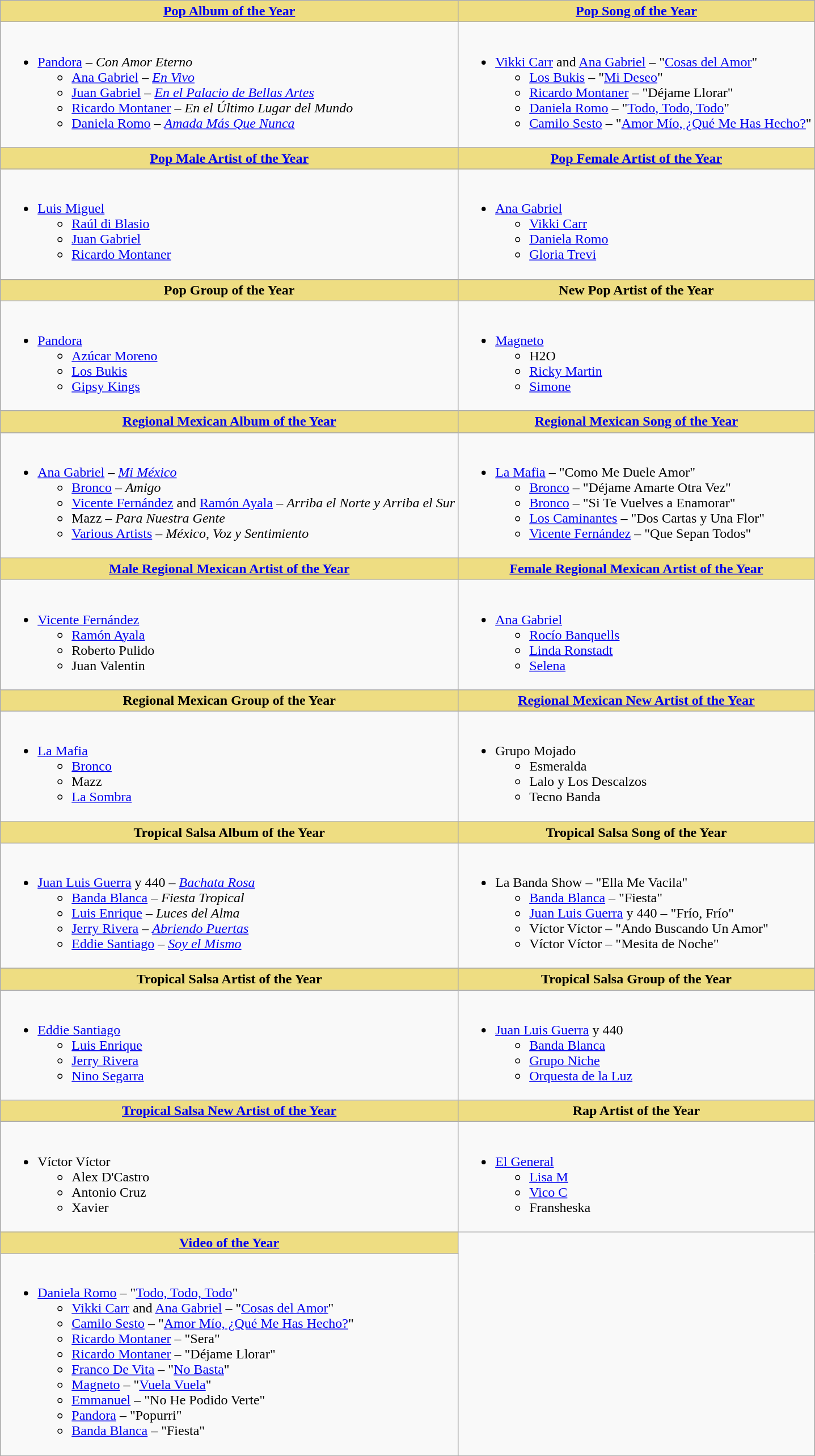<table class=wikitable>
<tr>
<th scope="col" style="background:#EEDD82;" ! style="width="50%"><a href='#'>Pop Album of the Year</a></th>
<th scope="col" style="background:#EEDD82;" ! style="width="50%"><a href='#'>Pop Song of the Year</a></th>
</tr>
<tr>
<td scope="row" valign="top"><br><ul><li><a href='#'>Pandora</a> – <em>Con Amor Eterno</em><ul><li><a href='#'>Ana Gabriel</a> – <em><a href='#'>En Vivo</a></em></li><li><a href='#'>Juan Gabriel</a> – <em><a href='#'>En el Palacio de Bellas Artes</a></em></li><li><a href='#'>Ricardo Montaner</a> – <em>En el Último Lugar del Mundo</em></li><li><a href='#'>Daniela Romo</a> – <em><a href='#'>Amada Más Que Nunca</a></em></li></ul></li></ul></td>
<td scope="row" valign="top"><br><ul><li><a href='#'>Vikki Carr</a> and <a href='#'>Ana Gabriel</a> – "<a href='#'>Cosas del Amor</a>"<ul><li><a href='#'>Los Bukis</a> – "<a href='#'>Mi Deseo</a>"</li><li><a href='#'>Ricardo Montaner</a> – "Déjame Llorar"</li><li><a href='#'>Daniela Romo</a> – "<a href='#'>Todo, Todo, Todo</a>"</li><li><a href='#'>Camilo Sesto</a> – "<a href='#'>Amor Mío, ¿Qué Me Has Hecho?</a>"</li></ul></li></ul></td>
</tr>
<tr>
<th scope="col" style="background:#EEDD82;" ! style="width="50%"><a href='#'>Pop Male Artist of the Year</a></th>
<th scope="col" style="background:#EEDD82;" ! style="width="50%"><a href='#'>Pop Female Artist of the Year</a></th>
</tr>
<tr>
<td scope="row" valign="top"><br><ul><li><a href='#'>Luis Miguel</a><ul><li><a href='#'>Raúl di Blasio</a></li><li><a href='#'>Juan Gabriel</a></li><li><a href='#'>Ricardo Montaner</a></li></ul></li></ul></td>
<td scope="row" valign="top"><br><ul><li><a href='#'>Ana Gabriel</a><ul><li><a href='#'>Vikki Carr</a></li><li><a href='#'>Daniela Romo</a></li><li><a href='#'>Gloria Trevi</a></li></ul></li></ul></td>
</tr>
<tr>
<th scope="col" style="background:#EEDD82;" ! style="width="50%">Pop Group of the Year</th>
<th scope="col" style="background:#EEDD82;" ! style="width="50%">New Pop Artist of the Year</th>
</tr>
<tr>
<td scope="row" valign="top"><br><ul><li><a href='#'>Pandora</a><ul><li><a href='#'>Azúcar Moreno</a></li><li><a href='#'>Los Bukis</a></li><li><a href='#'>Gipsy Kings</a></li></ul></li></ul></td>
<td scope="row" valign="top"><br><ul><li><a href='#'>Magneto</a><ul><li>H2O</li><li><a href='#'>Ricky Martin</a></li><li><a href='#'>Simone</a></li></ul></li></ul></td>
</tr>
<tr>
<th scope="col" style="background:#EEDD82;" ! style="width="50%"><a href='#'>Regional Mexican Album of the Year</a></th>
<th scope="col" style="background:#EEDD82;" ! style="width="50%"><a href='#'>Regional Mexican Song of the Year</a></th>
</tr>
<tr>
<td scope="row" valign="top"><br><ul><li><a href='#'>Ana Gabriel</a> – <em><a href='#'>Mi México</a></em><ul><li><a href='#'>Bronco</a> – <em>Amigo</em></li><li><a href='#'>Vicente Fernández</a> and <a href='#'>Ramón Ayala</a> – <em>Arriba el Norte y Arriba el Sur</em></li><li>Mazz – <em>Para Nuestra Gente</em></li><li><a href='#'>Various Artists</a> – <em>México, Voz y Sentimiento</em></li></ul></li></ul></td>
<td scope="row" valign="top"><br><ul><li><a href='#'>La Mafia</a> – "Como Me Duele Amor"<ul><li><a href='#'>Bronco</a> – "Déjame Amarte Otra Vez"</li><li><a href='#'>Bronco</a> – "Si Te Vuelves a Enamorar"</li><li><a href='#'>Los Caminantes</a> – "Dos Cartas y Una Flor"</li><li><a href='#'>Vicente Fernández</a> – "Que Sepan Todos"</li></ul></li></ul></td>
</tr>
<tr>
<th scope="col" style="background:#EEDD82;" ! style="width="50%"><a href='#'>Male Regional Mexican Artist of the Year</a></th>
<th scope="col" style="background:#EEDD82;" ! style="width="50%"><a href='#'>Female Regional Mexican Artist of the Year</a></th>
</tr>
<tr>
<td scope="row" valign="top"><br><ul><li><a href='#'>Vicente Fernández</a><ul><li><a href='#'>Ramón Ayala</a></li><li>Roberto Pulido</li><li>Juan Valentin</li></ul></li></ul></td>
<td scope="row" valign="top"><br><ul><li><a href='#'>Ana Gabriel</a><ul><li><a href='#'>Rocío Banquells</a></li><li><a href='#'>Linda Ronstadt</a></li><li><a href='#'>Selena</a></li></ul></li></ul></td>
</tr>
<tr>
<th scope="col" style="background:#EEDD82;" ! style="width="50%">Regional Mexican Group of the Year</th>
<th scope="col" style="background:#EEDD82;" ! style="width="50%"><a href='#'>Regional Mexican New Artist of the Year</a></th>
</tr>
<tr>
<td scope="row" valign="top"><br><ul><li><a href='#'>La Mafia</a><ul><li><a href='#'>Bronco</a></li><li>Mazz</li><li><a href='#'>La Sombra</a></li></ul></li></ul></td>
<td scope="row" valign="top"><br><ul><li>Grupo Mojado<ul><li>Esmeralda</li><li>Lalo y Los Descalzos</li><li>Tecno Banda</li></ul></li></ul></td>
</tr>
<tr>
<th scope="col" style="background:#EEDD82;" ! style="width="50%">Tropical Salsa Album of the Year</th>
<th scope="col" style="background:#EEDD82;" ! style="width="50%">Tropical Salsa Song of the Year</th>
</tr>
<tr>
<td scope="row" valign="top"><br><ul><li><a href='#'>Juan Luis Guerra</a> y 440 – <em><a href='#'>Bachata Rosa</a></em><ul><li><a href='#'>Banda Blanca</a> – <em>Fiesta Tropical</em></li><li><a href='#'>Luis Enrique</a> – <em>Luces del Alma</em></li><li><a href='#'>Jerry Rivera</a> – <em><a href='#'>Abriendo Puertas</a></em></li><li><a href='#'>Eddie Santiago</a> – <em><a href='#'>Soy el Mismo</a></em></li></ul></li></ul></td>
<td scope="row" valign="top"><br><ul><li>La Banda Show – "Ella Me Vacila"<ul><li><a href='#'>Banda Blanca</a> – "Fiesta"</li><li><a href='#'>Juan Luis Guerra</a> y 440 – "Frío, Frío"</li><li>Víctor Víctor – "Ando Buscando Un Amor"</li><li>Víctor Víctor – "Mesita de Noche"</li></ul></li></ul></td>
</tr>
<tr>
<th scope="col" style="background:#EEDD82;" ! style="width="50%">Tropical Salsa Artist of the Year</th>
<th scope="col" style="background:#EEDD82;" ! style="width="50%">Tropical Salsa Group of the Year</th>
</tr>
<tr>
<td scope="row" valign="top"><br><ul><li><a href='#'>Eddie Santiago</a><ul><li><a href='#'>Luis Enrique</a></li><li><a href='#'>Jerry Rivera</a></li><li><a href='#'>Nino Segarra</a></li></ul></li></ul></td>
<td scope="row" valign="top"><br><ul><li><a href='#'>Juan Luis Guerra</a> y 440<ul><li><a href='#'>Banda Blanca</a></li><li><a href='#'>Grupo Niche</a></li><li><a href='#'>Orquesta de la Luz</a></li></ul></li></ul></td>
</tr>
<tr>
<th scope="col" style="background:#EEDD82;" ! style="width="50%"><a href='#'>Tropical Salsa New Artist of the Year</a></th>
<th scope="col" style="background:#EEDD82;" ! style="width="50%">Rap Artist of the Year</th>
</tr>
<tr>
<td scope="row" valign="top"><br><ul><li>Víctor Víctor<ul><li>Alex D'Castro</li><li>Antonio Cruz</li><li>Xavier</li></ul></li></ul></td>
<td scope="row" valign="top"><br><ul><li><a href='#'>El General</a><ul><li><a href='#'>Lisa M</a></li><li><a href='#'>Vico C</a></li><li>Fransheska</li></ul></li></ul></td>
</tr>
<tr>
<th scope="col" style="background:#EEDD82;" ! style="width="50%"><a href='#'>Video of the Year</a></th>
</tr>
<tr>
<td scope="row" valign="top"><br><ul><li><a href='#'>Daniela Romo</a> – "<a href='#'>Todo, Todo, Todo</a>"<ul><li><a href='#'>Vikki Carr</a> and <a href='#'>Ana Gabriel</a> – "<a href='#'>Cosas del Amor</a>"</li><li><a href='#'>Camilo Sesto</a> – "<a href='#'>Amor Mío, ¿Qué Me Has Hecho?</a>"</li><li><a href='#'>Ricardo Montaner</a> – "Sera"</li><li><a href='#'>Ricardo Montaner</a> – "Déjame Llorar"</li><li><a href='#'>Franco De Vita</a> – "<a href='#'>No Basta</a>"</li><li><a href='#'>Magneto</a> – "<a href='#'>Vuela Vuela</a>"</li><li><a href='#'>Emmanuel</a> – "No He Podido Verte"</li><li><a href='#'>Pandora</a> – "Popurri"</li><li><a href='#'>Banda Blanca</a> – "Fiesta"</li></ul></li></ul></td>
</tr>
<tr>
</tr>
</table>
